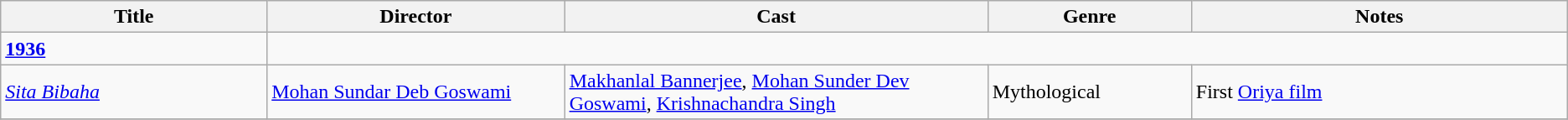<table class="wikitable">
<tr>
<th width=17%>Title</th>
<th width=19%>Director</th>
<th width=27%>Cast</th>
<th width=13%>Genre</th>
<th width=24%>Notes</th>
</tr>
<tr>
<td><strong><a href='#'>1936</a></strong></td>
</tr>
<tr>
<td><em><a href='#'>Sita Bibaha</a></em></td>
<td><a href='#'>Mohan Sundar Deb Goswami</a></td>
<td><a href='#'>Makhanlal Bannerjee</a>, <a href='#'>Mohan Sunder Dev Goswami</a>, <a href='#'>Krishnachandra Singh</a></td>
<td>Mythological</td>
<td>First <a href='#'>Oriya film</a></td>
</tr>
<tr>
</tr>
</table>
